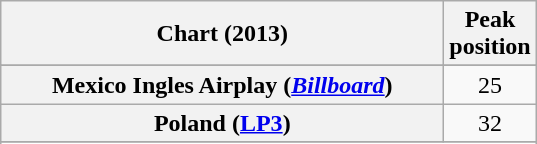<table class="wikitable sortable plainrowheaders">
<tr>
<th style="width:18em;">Chart (2013)</th>
<th>Peak<br>position</th>
</tr>
<tr>
</tr>
<tr>
</tr>
<tr>
</tr>
<tr>
<th scope="row">Mexico Ingles Airplay (<em><a href='#'>Billboard</a></em>)</th>
<td align="center">25</td>
</tr>
<tr>
<th scope="row">Poland (<a href='#'>LP3</a>)</th>
<td align="center">32</td>
</tr>
<tr>
</tr>
<tr>
</tr>
<tr>
</tr>
<tr>
</tr>
</table>
